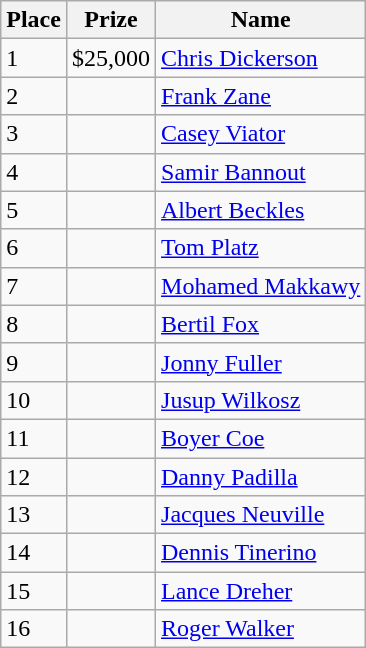<table class="wikitable">
<tr>
<th>Place</th>
<th>Prize</th>
<th>Name</th>
</tr>
<tr>
<td>1</td>
<td>$25,000</td>
<td> <a href='#'>Chris Dickerson</a></td>
</tr>
<tr>
<td>2</td>
<td></td>
<td> <a href='#'>Frank Zane</a></td>
</tr>
<tr>
<td>3</td>
<td></td>
<td> <a href='#'>Casey Viator</a></td>
</tr>
<tr>
<td>4</td>
<td></td>
<td> <a href='#'>Samir Bannout</a></td>
</tr>
<tr>
<td>5</td>
<td></td>
<td> <a href='#'>Albert Beckles</a></td>
</tr>
<tr>
<td>6</td>
<td></td>
<td> <a href='#'>Tom Platz</a></td>
</tr>
<tr>
<td>7</td>
<td></td>
<td> <a href='#'>Mohamed Makkawy</a></td>
</tr>
<tr>
<td>8</td>
<td></td>
<td> <a href='#'>Bertil Fox</a></td>
</tr>
<tr>
<td>9</td>
<td></td>
<td> <a href='#'>Jonny Fuller</a></td>
</tr>
<tr>
<td>10</td>
<td></td>
<td> <a href='#'>Jusup Wilkosz</a></td>
</tr>
<tr>
<td>11</td>
<td></td>
<td> <a href='#'>Boyer Coe</a></td>
</tr>
<tr>
<td>12</td>
<td></td>
<td> <a href='#'>Danny Padilla</a></td>
</tr>
<tr>
<td>13</td>
<td></td>
<td> <a href='#'>Jacques Neuville</a></td>
</tr>
<tr>
<td>14</td>
<td></td>
<td> <a href='#'>Dennis Tinerino</a></td>
</tr>
<tr>
<td>15</td>
<td></td>
<td> <a href='#'>Lance Dreher</a></td>
</tr>
<tr>
<td>16</td>
<td></td>
<td> <a href='#'>Roger Walker</a></td>
</tr>
</table>
